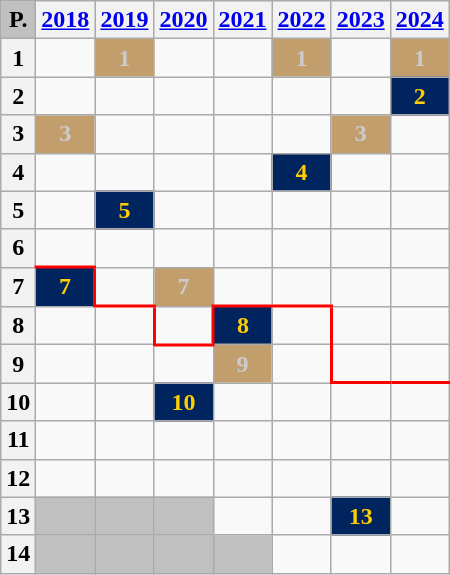<table class="wikitable nowrap" style="text-align: center; font-size:100%">
<tr>
<th style="background:#c0c0c0">P.</th>
<th><a href='#'>2018</a></th>
<th><a href='#'>2019</a></th>
<th><a href='#'>2020</a></th>
<th><a href='#'>2021</a></th>
<th><a href='#'>2022</a></th>
<th><a href='#'>2023</a></th>
<th><a href='#'>2024</a></th>
</tr>
<tr>
<th>1</th>
<td></td>
<td style="background:#C39E6D;color:#CCCCCC;"><strong>1</strong></td>
<td></td>
<td></td>
<td style="background:#C39E6D;color:#CCCCCC;"><strong>1</strong></td>
<td></td>
<td style="background:#C39E6D;color:#CCCCCC;"><strong>1</strong></td>
</tr>
<tr>
<th>2</th>
<td></td>
<td></td>
<td></td>
<td></td>
<td></td>
<td></td>
<td style="background:#00245D;color:#FFCE00;"><strong>2</strong></td>
</tr>
<tr>
<th>3</th>
<td style="background:#C39E6D;color:#CCCCCC;"><strong>3</strong></td>
<td></td>
<td></td>
<td></td>
<td></td>
<td style="background:#C39E6D;color:#CCCCCC;"><strong>3</strong></td>
<td></td>
</tr>
<tr>
<th>4</th>
<td></td>
<td></td>
<td></td>
<td></td>
<td style="background:#00245D;color:#FFCE00;"><strong>4</strong></td>
<td></td>
<td></td>
</tr>
<tr>
<th>5</th>
<td></td>
<td style="background:#00245D;color:#FFCE00;"><strong>5</strong></td>
<td></td>
<td></td>
<td></td>
<td></td>
<td></td>
</tr>
<tr>
<th>6</th>
<td style="border-bottom:2px solid red;"></td>
<td></td>
<td></td>
<td></td>
<td></td>
<td></td>
<td></td>
</tr>
<tr>
<th>7</th>
<td style="background:#00245D;color:#FFCE00; border-right:2px solid red;"><strong>7</strong></td>
<td style="border-bottom:2px solid red;"></td>
<td style="background:#C39E6D;color:#CCCCCC;"><strong>7</strong></td>
<td style="border-bottom:2px solid red;"></td>
<td style="border-bottom:2px solid red;"></td>
<td></td>
<td></td>
</tr>
<tr>
<th>8</th>
<td></td>
<td style="border-right:2px solid red;"></td>
<td style="border-bottom:2px solid red;"></td>
<td style="background:#00245D;color:#FFCE00; border-left:2px solid red;"><strong>8</strong></td>
<td style="border-right:2px solid red;"></td>
<td></td>
<td></td>
</tr>
<tr>
<th>9</th>
<td></td>
<td></td>
<td></td>
<td style="background:#C39E6D;color:#CCCCCC;"><strong>9</strong></td>
<td style="border-right:2px solid red;"></td>
<td style="border-bottom:2px solid red;"></td>
<td style="border-bottom:2px solid red;"></td>
</tr>
<tr>
<th>10</th>
<td></td>
<td></td>
<td style="background:#00245D;color:#FFCE00;"><strong>10</strong></td>
<td></td>
<td></td>
<td></td>
<td></td>
</tr>
<tr>
<th>11</th>
<td></td>
<td></td>
<td></td>
<td></td>
<td></td>
<td></td>
<td></td>
</tr>
<tr>
<th>12</th>
<td></td>
<td></td>
<td></td>
<td></td>
<td></td>
<td></td>
<td></td>
</tr>
<tr>
<th>13</th>
<td style="background:#c0c0c0"></td>
<td style="background:#c0c0c0"></td>
<td style="background:#c0c0c0"></td>
<td></td>
<td></td>
<td style="background:#00245D;color:#FFCE00;"><strong>13</strong></td>
<td></td>
</tr>
<tr>
<th>14</th>
<td style="background:#c0c0c0"></td>
<td style="background:#c0c0c0"></td>
<td style="background:#c0c0c0"></td>
<td style="background:#c0c0c0"></td>
<td></td>
<td></td>
<td></td>
</tr>
</table>
